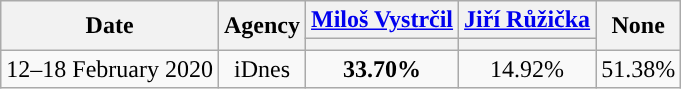<table class="wikitable" style=text-align:center>
<tr>
<th rowspan="2">Date</th>
<th rowspan="2">Agency</th>
<th><a href='#'>Miloš Vystrčil</a></th>
<th><a href='#'>Jiří Růžička</a></th>
<th rowspan="2">None</th>
</tr>
<tr>
<th style="background:"></th>
<th style="background:"></th>
</tr>
<tr>
<td>12–18 February 2020</td>
<td>iDnes</td>
<td><strong>33.70%</strong></td>
<td>14.92%</td>
<td>51.38%</td>
</tr>
</table>
